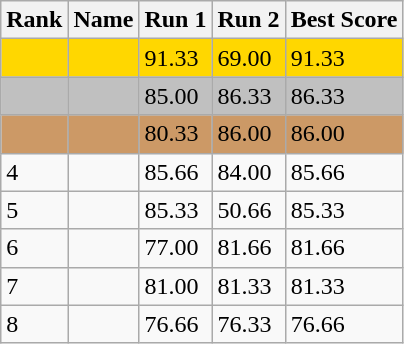<table class="wikitable">
<tr>
<th>Rank</th>
<th>Name</th>
<th>Run 1</th>
<th>Run 2</th>
<th>Best Score</th>
</tr>
<tr style="background:gold;">
<td></td>
<td></td>
<td>91.33</td>
<td>69.00</td>
<td>91.33</td>
</tr>
<tr style="background:silver;">
<td></td>
<td></td>
<td>85.00</td>
<td>86.33</td>
<td>86.33</td>
</tr>
<tr style="background:#CC9966;">
<td></td>
<td></td>
<td>80.33</td>
<td>86.00</td>
<td>86.00</td>
</tr>
<tr>
<td>4</td>
<td></td>
<td>85.66</td>
<td>84.00</td>
<td>85.66</td>
</tr>
<tr>
<td>5</td>
<td></td>
<td>85.33</td>
<td>50.66</td>
<td>85.33</td>
</tr>
<tr>
<td>6</td>
<td></td>
<td>77.00</td>
<td>81.66</td>
<td>81.66</td>
</tr>
<tr>
<td>7</td>
<td></td>
<td>81.00</td>
<td>81.33</td>
<td>81.33</td>
</tr>
<tr>
<td>8</td>
<td></td>
<td>76.66</td>
<td>76.33</td>
<td>76.66</td>
</tr>
</table>
